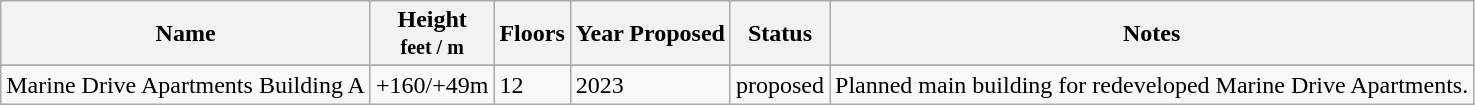<table class="wikitable sortable">
<tr>
<th>Name</th>
<th>Height<br><small>feet / m</small></th>
<th>Floors</th>
<th>Year Proposed</th>
<th>Status</th>
<th class="unsortable">Notes</th>
</tr>
<tr>
</tr>
<tr>
<td>Marine Drive Apartments Building A</td>
<td>+160/+49m</td>
<td>12</td>
<td>2023</td>
<td>proposed</td>
<td>Planned main building for redeveloped Marine Drive Apartments.</td>
</tr>
</table>
